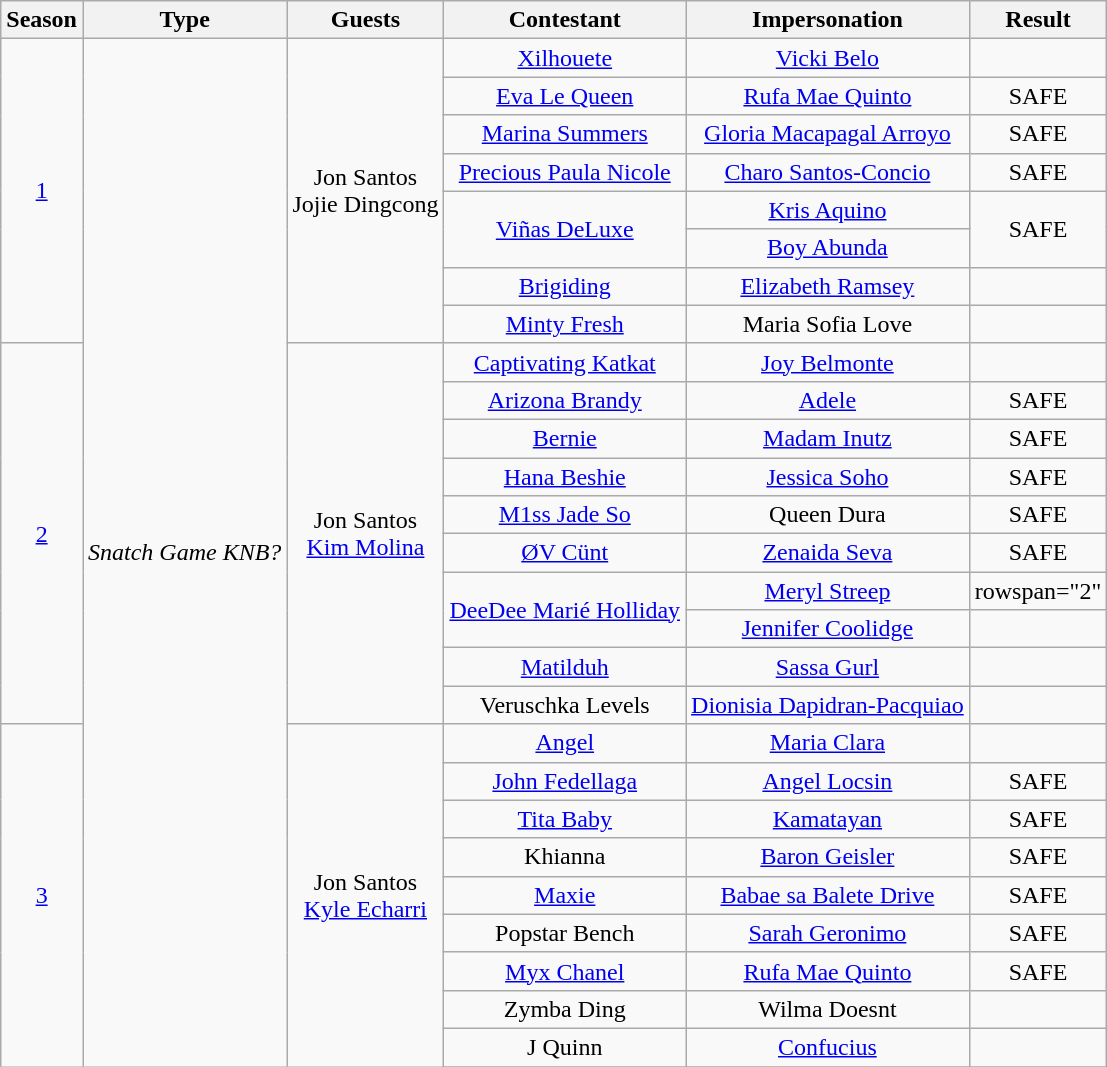<table class="wikitable" style="text-align:center">
<tr>
<th>Season</th>
<th>Type</th>
<th>Guests</th>
<th>Contestant</th>
<th>Impersonation</th>
<th>Result</th>
</tr>
<tr>
<td rowspan="8"><a href='#'>1</a></td>
<td rowspan="28"><em>Snatch Game KNB?</em></td>
<td rowspan="8" nowrap>Jon Santos<br>Jojie Dingcong</td>
<td><a href='#'>Xilhouete</a></td>
<td><a href='#'>Vicki Belo</a></td>
<td></td>
</tr>
<tr>
<td><a href='#'>Eva Le Queen</a></td>
<td><a href='#'>Rufa Mae Quinto</a></td>
<td>SAFE</td>
</tr>
<tr>
<td><a href='#'>Marina Summers</a></td>
<td><a href='#'>Gloria Macapagal Arroyo</a></td>
<td>SAFE</td>
</tr>
<tr>
<td><a href='#'>Precious Paula Nicole</a></td>
<td><a href='#'>Charo Santos-Concio</a></td>
<td>SAFE</td>
</tr>
<tr>
<td rowspan="2"><a href='#'>Viñas DeLuxe</a></td>
<td><a href='#'>Kris Aquino</a></td>
<td rowspan="2">SAFE</td>
</tr>
<tr>
<td><a href='#'>Boy Abunda</a></td>
</tr>
<tr>
<td><a href='#'>Brigiding</a></td>
<td><a href='#'>Elizabeth Ramsey</a></td>
<td></td>
</tr>
<tr>
<td><a href='#'>Minty Fresh</a></td>
<td>Maria Sofia Love</td>
<td></td>
</tr>
<tr>
<td rowspan="10"><a href='#'>2</a></td>
<td rowspan="10">Jon Santos<br><a href='#'>Kim Molina</a></td>
<td><a href='#'>Captivating Katkat</a></td>
<td><a href='#'>Joy Belmonte</a></td>
<td></td>
</tr>
<tr>
<td><a href='#'>Arizona Brandy</a></td>
<td><a href='#'>Adele</a></td>
<td>SAFE</td>
</tr>
<tr>
<td><a href='#'>Bernie</a></td>
<td><a href='#'>Madam Inutz</a></td>
<td>SAFE</td>
</tr>
<tr>
<td><a href='#'>Hana Beshie</a></td>
<td><a href='#'>Jessica Soho</a></td>
<td>SAFE</td>
</tr>
<tr>
<td><a href='#'>M1ss Jade So</a></td>
<td>Queen Dura</td>
<td>SAFE</td>
</tr>
<tr>
<td><a href='#'>ØV Cünt</a></td>
<td><a href='#'>Zenaida Seva</a></td>
<td>SAFE</td>
</tr>
<tr>
<td rowspan="2" nowrap><a href='#'>DeeDee Marié Holliday</a></td>
<td><a href='#'>Meryl Streep</a></td>
<td>rowspan="2" </td>
</tr>
<tr>
<td><a href='#'>Jennifer Coolidge</a></td>
</tr>
<tr>
<td><a href='#'>Matilduh</a></td>
<td><a href='#'>Sassa Gurl</a></td>
<td></td>
</tr>
<tr>
<td>Veruschka Levels</td>
<td nowrap><a href='#'>Dionisia Dapidran-Pacquiao</a></td>
<td></td>
</tr>
<tr>
<td rowspan="10"><a href='#'>3</a></td>
<td rowspan="10">Jon Santos<br><a href='#'>Kyle Echarri</a></td>
<td><a href='#'>Angel</a></td>
<td><a href='#'>Maria Clara</a></td>
<td></td>
</tr>
<tr>
<td><a href='#'>John Fedellaga</a></td>
<td><a href='#'>Angel Locsin</a></td>
<td>SAFE</td>
</tr>
<tr>
<td><a href='#'>Tita Baby</a></td>
<td><a href='#'>Kamatayan</a></td>
<td>SAFE</td>
</tr>
<tr>
<td>Khianna</td>
<td><a href='#'>Baron Geisler</a></td>
<td>SAFE</td>
</tr>
<tr>
<td><a href='#'>Maxie</a></td>
<td><a href='#'>Babae sa Balete Drive</a></td>
<td>SAFE</td>
</tr>
<tr>
<td>Popstar Bench</td>
<td><a href='#'>Sarah Geronimo</a></td>
<td>SAFE</td>
</tr>
<tr>
<td><a href='#'>Myx Chanel</a></td>
<td><a href='#'>Rufa Mae Quinto</a></td>
<td>SAFE</td>
</tr>
<tr>
<td>Zymba Ding</td>
<td>Wilma Doesnt</td>
<td></td>
</tr>
<tr>
<td>J Quinn</td>
<td><a href='#'>Confucius</a></td>
<td></td>
</tr>
<tr>
</tr>
</table>
